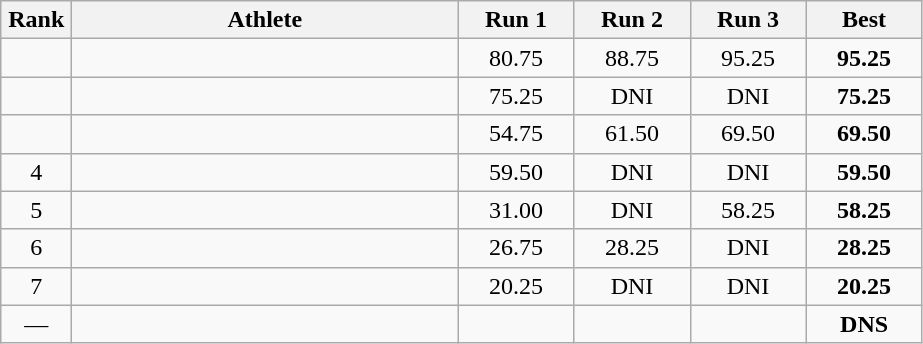<table class=wikitable style="text-align:center">
<tr>
<th width=40>Rank</th>
<th width=250>Athlete</th>
<th width=70>Run 1</th>
<th width=70>Run 2</th>
<th width=70>Run 3</th>
<th width=70>Best</th>
</tr>
<tr>
<td></td>
<td align=left></td>
<td>80.75</td>
<td>88.75</td>
<td>95.25</td>
<td><strong>95.25</strong></td>
</tr>
<tr>
<td></td>
<td align=left></td>
<td>75.25</td>
<td>DNI</td>
<td>DNI</td>
<td><strong>75.25</strong></td>
</tr>
<tr>
<td></td>
<td align=left></td>
<td>54.75</td>
<td>61.50</td>
<td>69.50</td>
<td><strong>69.50</strong></td>
</tr>
<tr>
<td>4</td>
<td align=left></td>
<td>59.50</td>
<td>DNI</td>
<td>DNI</td>
<td><strong>59.50</strong></td>
</tr>
<tr>
<td>5</td>
<td align=left></td>
<td>31.00</td>
<td>DNI</td>
<td>58.25</td>
<td><strong>58.25</strong></td>
</tr>
<tr>
<td>6</td>
<td align=left></td>
<td>26.75</td>
<td>28.25</td>
<td>DNI</td>
<td><strong>28.25</strong></td>
</tr>
<tr>
<td>7</td>
<td align=left></td>
<td>20.25</td>
<td>DNI</td>
<td>DNI</td>
<td><strong>20.25</strong></td>
</tr>
<tr>
<td>—</td>
<td align=left></td>
<td></td>
<td></td>
<td></td>
<td><strong>DNS</strong></td>
</tr>
</table>
